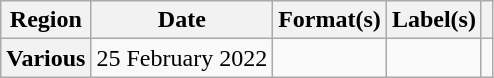<table class="wikitable plainrowheaders">
<tr>
<th scope="col">Region</th>
<th scope="col">Date</th>
<th scope="col">Format(s)</th>
<th scope="col">Label(s)</th>
<th scope="col"></th>
</tr>
<tr>
<th scope="row">Various</th>
<td>25 February 2022</td>
<td></td>
<td></td>
<td></td>
</tr>
</table>
